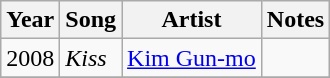<table class="wikitable sortable">
<tr>
<th>Year</th>
<th>Song</th>
<th>Artist</th>
<th>Notes</th>
</tr>
<tr>
<td>2008</td>
<td><em>Kiss</em></td>
<td><a href='#'>Kim Gun-mo</a></td>
<td></td>
</tr>
<tr>
</tr>
</table>
